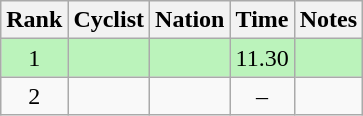<table class="wikitable sortable" style="text-align:center">
<tr>
<th>Rank</th>
<th>Cyclist</th>
<th>Nation</th>
<th>Time</th>
<th>Notes</th>
</tr>
<tr bgcolor=bbf3bb>
<td>1</td>
<td align=left></td>
<td align=left></td>
<td>11.30</td>
<td></td>
</tr>
<tr>
<td>2</td>
<td align=left></td>
<td align=left></td>
<td>–</td>
<td></td>
</tr>
</table>
